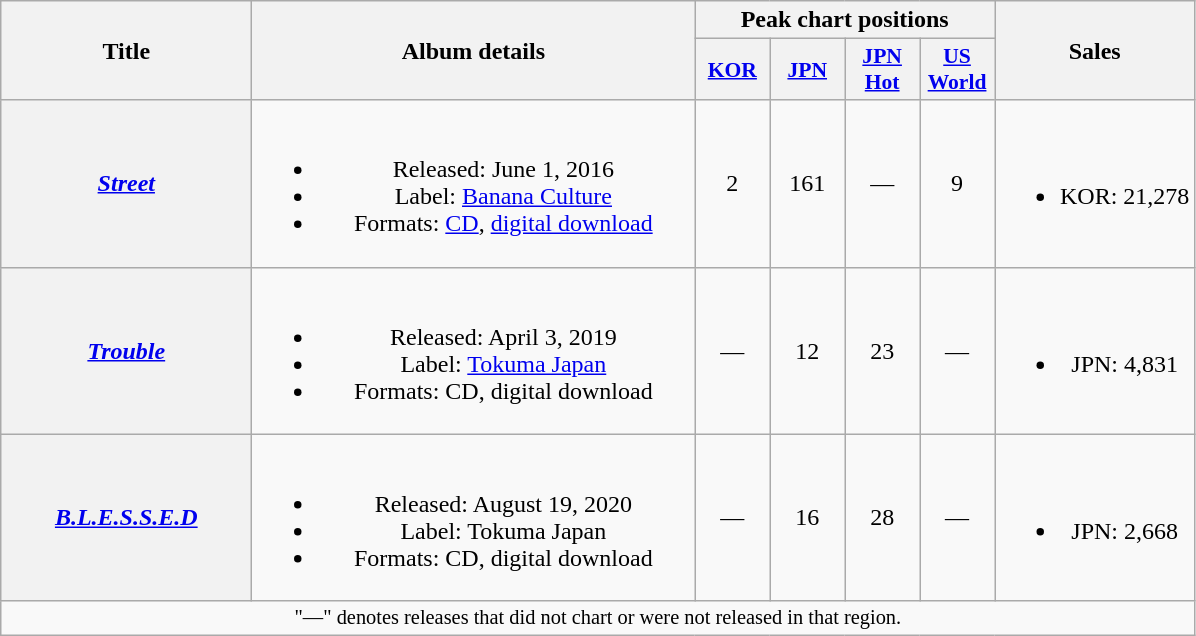<table class="wikitable plainrowheaders" style="text-align:center">
<tr>
<th scope="col" rowspan="2" style="width:10em">Title</th>
<th scope="col" rowspan="2" style="width:18em">Album details</th>
<th scope="col" colspan="4">Peak chart positions</th>
<th scope="col" rowspan="2">Sales</th>
</tr>
<tr>
<th scope="col" style="width:3em;font-size:90%"><a href='#'>KOR</a><br></th>
<th scope="col" style="width:3em;font-size:90%"><a href='#'>JPN</a><br></th>
<th scope="col" style="width:3em;font-size:90%"><a href='#'>JPN <br>Hot</a><br></th>
<th scope="col" style="width:3em;font-size:90%"><a href='#'>US World</a><br></th>
</tr>
<tr>
<th scope="row"><em><a href='#'>Street</a></em></th>
<td><br><ul><li>Released: June 1, 2016 </li><li>Label: <a href='#'>Banana Culture</a></li><li>Formats: <a href='#'>CD</a>, <a href='#'>digital download</a></li></ul></td>
<td>2</td>
<td>161</td>
<td>—</td>
<td>9</td>
<td><br><ul><li>KOR: 21,278</li></ul></td>
</tr>
<tr>
<th scope="row"><em><a href='#'>Trouble</a></em></th>
<td><br><ul><li>Released: April 3, 2019 </li><li>Label: <a href='#'>Tokuma Japan</a></li><li>Formats: CD, digital download</li></ul></td>
<td>—</td>
<td>12</td>
<td>23</td>
<td>—</td>
<td><br><ul><li>JPN: 4,831</li></ul></td>
</tr>
<tr>
<th scope="row"><em><a href='#'>B.L.E.S.S.E.D</a></em></th>
<td><br><ul><li>Released: August 19, 2020 </li><li>Label: Tokuma Japan</li><li>Formats: CD, digital download</li></ul></td>
<td>—</td>
<td>16</td>
<td>28</td>
<td>—</td>
<td><br><ul><li>JPN: 2,668</li></ul></td>
</tr>
<tr>
<td colspan="8" style="font-size:85%">"—" denotes releases that did not chart or were not released in that region.</td>
</tr>
</table>
